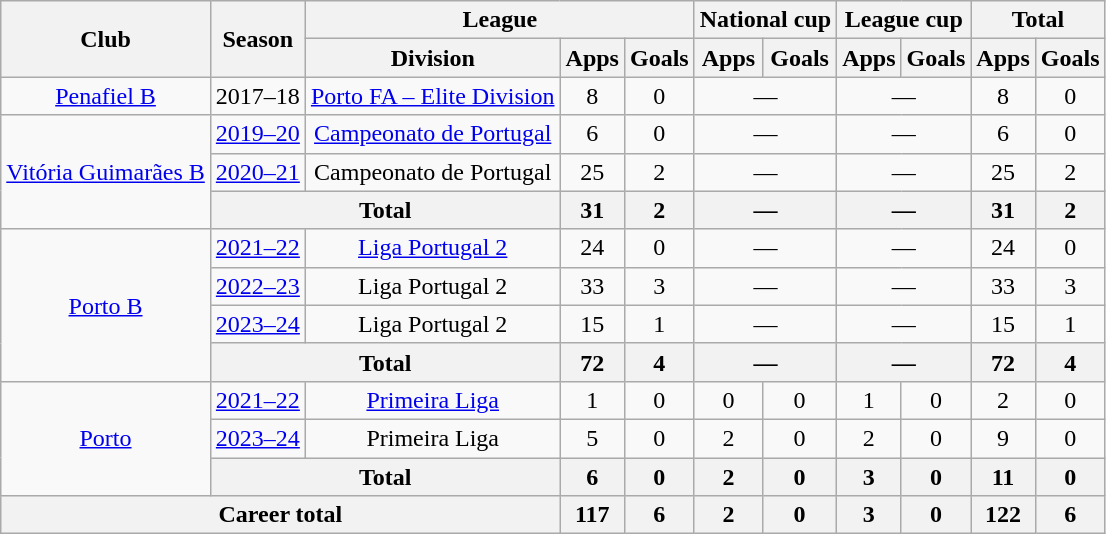<table class="wikitable" style="text-align: center">
<tr>
<th rowspan="2">Club</th>
<th rowspan="2">Season</th>
<th colspan="3">League</th>
<th colspan="2">National cup</th>
<th colspan="2">League cup</th>
<th colspan="2">Total</th>
</tr>
<tr>
<th>Division</th>
<th>Apps</th>
<th>Goals</th>
<th>Apps</th>
<th>Goals</th>
<th>Apps</th>
<th>Goals</th>
<th>Apps</th>
<th>Goals</th>
</tr>
<tr>
<td><a href='#'>Penafiel B</a></td>
<td>2017–18</td>
<td><a href='#'>Porto FA – Elite Division</a></td>
<td>8</td>
<td>0</td>
<td colspan="2">—</td>
<td colspan="2">—</td>
<td>8</td>
<td>0</td>
</tr>
<tr>
<td rowspan="3"><a href='#'>Vitória Guimarães B</a></td>
<td><a href='#'>2019–20</a></td>
<td><a href='#'>Campeonato de Portugal</a></td>
<td>6</td>
<td>0</td>
<td colspan="2">—</td>
<td colspan="2">—</td>
<td>6</td>
<td>0</td>
</tr>
<tr>
<td><a href='#'>2020–21</a></td>
<td>Campeonato de Portugal</td>
<td>25</td>
<td>2</td>
<td colspan="2">—</td>
<td colspan="2">—</td>
<td>25</td>
<td>2</td>
</tr>
<tr>
<th colspan="2">Total</th>
<th>31</th>
<th>2</th>
<th colspan="2">—</th>
<th colspan="2">—</th>
<th>31</th>
<th>2</th>
</tr>
<tr>
<td rowspan="4"><a href='#'>Porto B</a></td>
<td><a href='#'>2021–22</a></td>
<td><a href='#'>Liga Portugal 2</a></td>
<td>24</td>
<td>0</td>
<td colspan="2">—</td>
<td colspan="2">—</td>
<td>24</td>
<td>0</td>
</tr>
<tr>
<td><a href='#'>2022–23</a></td>
<td>Liga Portugal 2</td>
<td>33</td>
<td>3</td>
<td colspan="2">—</td>
<td colspan="2">—</td>
<td>33</td>
<td>3</td>
</tr>
<tr>
<td><a href='#'>2023–24</a></td>
<td>Liga Portugal 2</td>
<td>15</td>
<td>1</td>
<td colspan="2">—</td>
<td colspan="2">—</td>
<td>15</td>
<td>1</td>
</tr>
<tr>
<th colspan="2">Total</th>
<th>72</th>
<th>4</th>
<th colspan="2">—</th>
<th colspan="2">—</th>
<th>72</th>
<th>4</th>
</tr>
<tr>
<td rowspan="3"><a href='#'>Porto</a></td>
<td><a href='#'>2021–22</a></td>
<td><a href='#'>Primeira Liga</a></td>
<td>1</td>
<td>0</td>
<td>0</td>
<td>0</td>
<td>1</td>
<td>0</td>
<td>2</td>
<td>0</td>
</tr>
<tr>
<td><a href='#'>2023–24</a></td>
<td>Primeira Liga</td>
<td>5</td>
<td>0</td>
<td>2</td>
<td>0</td>
<td>2</td>
<td>0</td>
<td>9</td>
<td>0</td>
</tr>
<tr>
<th colspan="2">Total</th>
<th>6</th>
<th>0</th>
<th>2</th>
<th>0</th>
<th>3</th>
<th>0</th>
<th>11</th>
<th>0</th>
</tr>
<tr>
<th colspan="3"><strong>Career total</strong></th>
<th>117</th>
<th>6</th>
<th>2</th>
<th>0</th>
<th>3</th>
<th>0</th>
<th>122</th>
<th>6</th>
</tr>
</table>
